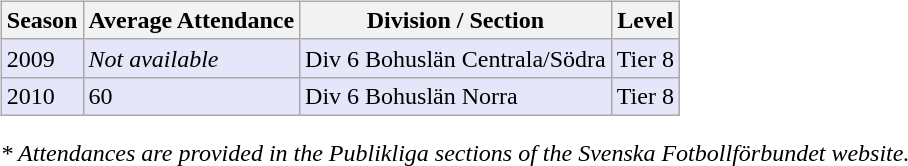<table>
<tr>
<td valign="top" width=0%><br><table class="wikitable">
<tr style="background:#f0f6fa;">
<th><strong>Season</strong></th>
<th><strong>Average Attendance</strong></th>
<th><strong>Division / Section</strong></th>
<th><strong>Level</strong></th>
</tr>
<tr>
<td style="background:#E6E6FA;">2009</td>
<td style="background:#E6E6FA;"><em>Not available</em></td>
<td style="background:#E6E6FA;">Div 6 Bohuslän Centrala/Södra</td>
<td style="background:#E6E6FA;">Tier 8</td>
</tr>
<tr>
<td style="background:#E6E6FA;">2010</td>
<td style="background:#E6E6FA;">60</td>
<td style="background:#E6E6FA;">Div 6 Bohuslän Norra</td>
<td style="background:#E6E6FA;">Tier 8</td>
</tr>
</table>
<em>* Attendances are provided in the Publikliga sections of the Svenska Fotbollförbundet website.</em> </td>
</tr>
</table>
